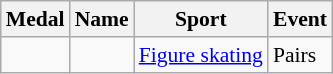<table class="wikitable sortable" style="font-size:90%">
<tr>
<th>Medal</th>
<th>Name</th>
<th>Sport</th>
<th>Event</th>
</tr>
<tr>
<td></td>
<td> <br> </td>
<td><a href='#'>Figure skating</a></td>
<td>Pairs</td>
</tr>
</table>
